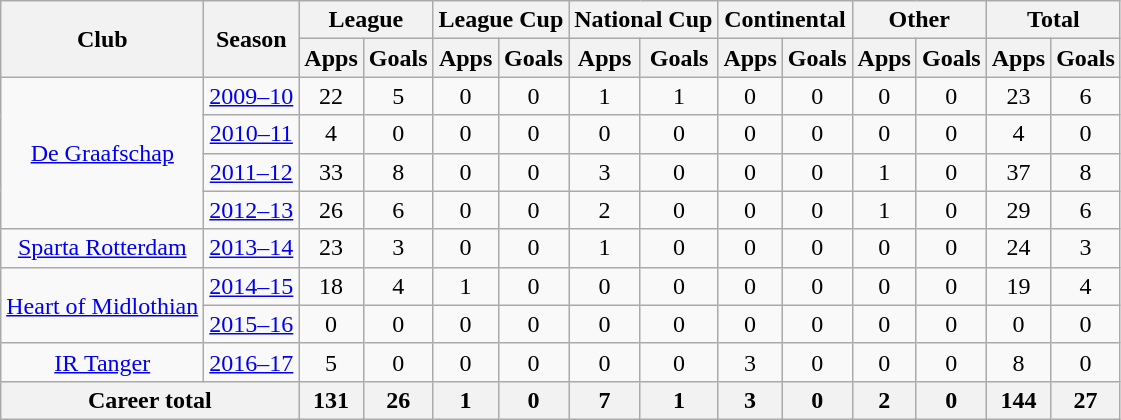<table class="wikitable" style="text-align: center">
<tr>
<th rowspan="2">Club</th>
<th rowspan="2">Season</th>
<th colspan="2">League</th>
<th colspan="2">League Cup</th>
<th colspan="2">National Cup</th>
<th colspan="2">Continental</th>
<th colspan="2">Other</th>
<th colspan="2">Total</th>
</tr>
<tr>
<th>Apps</th>
<th>Goals</th>
<th>Apps</th>
<th>Goals</th>
<th>Apps</th>
<th>Goals</th>
<th>Apps</th>
<th>Goals</th>
<th>Apps</th>
<th>Goals</th>
<th>Apps</th>
<th>Goals</th>
</tr>
<tr>
<td rowspan="4"><a href='#'>De Graafschap</a></td>
<td><a href='#'>2009–10</a></td>
<td>22</td>
<td>5</td>
<td>0</td>
<td>0</td>
<td>1</td>
<td>1</td>
<td>0</td>
<td>0</td>
<td>0</td>
<td>0</td>
<td>23</td>
<td>6</td>
</tr>
<tr>
<td><a href='#'>2010–11</a></td>
<td>4</td>
<td>0</td>
<td>0</td>
<td>0</td>
<td>0</td>
<td>0</td>
<td>0</td>
<td>0</td>
<td>0</td>
<td>0</td>
<td>4</td>
<td>0</td>
</tr>
<tr>
<td><a href='#'>2011–12</a></td>
<td>33</td>
<td>8</td>
<td>0</td>
<td>0</td>
<td>3</td>
<td>0</td>
<td>0</td>
<td>0</td>
<td>1</td>
<td>0</td>
<td>37</td>
<td>8</td>
</tr>
<tr>
<td><a href='#'>2012–13</a></td>
<td>26</td>
<td>6</td>
<td>0</td>
<td>0</td>
<td>2</td>
<td>0</td>
<td>0</td>
<td>0</td>
<td>1</td>
<td>0</td>
<td>29</td>
<td>6</td>
</tr>
<tr>
<td rowspan="1"><a href='#'>Sparta Rotterdam</a></td>
<td><a href='#'>2013–14</a></td>
<td>23</td>
<td>3</td>
<td>0</td>
<td>0</td>
<td>1</td>
<td>0</td>
<td>0</td>
<td>0</td>
<td>0</td>
<td>0</td>
<td>24</td>
<td>3</td>
</tr>
<tr>
<td rowspan="2"><a href='#'>Heart of Midlothian</a></td>
<td><a href='#'>2014–15</a></td>
<td>18</td>
<td>4</td>
<td>1</td>
<td>0</td>
<td>0</td>
<td>0</td>
<td>0</td>
<td>0</td>
<td>0</td>
<td>0</td>
<td>19</td>
<td>4</td>
</tr>
<tr>
<td><a href='#'>2015–16</a></td>
<td>0</td>
<td>0</td>
<td>0</td>
<td>0</td>
<td>0</td>
<td>0</td>
<td>0</td>
<td>0</td>
<td>0</td>
<td>0</td>
<td>0</td>
<td>0</td>
</tr>
<tr>
<td rowspan="1"><a href='#'>IR Tanger</a></td>
<td><a href='#'>2016–17</a></td>
<td>5</td>
<td>0</td>
<td>0</td>
<td>0</td>
<td>0</td>
<td>0</td>
<td>3</td>
<td>0</td>
<td>0</td>
<td>0</td>
<td>8</td>
<td>0  </td>
</tr>
<tr>
<th colspan="2">Career total</th>
<th>131</th>
<th>26</th>
<th>1</th>
<th>0</th>
<th>7</th>
<th>1</th>
<th>3</th>
<th>0</th>
<th>2</th>
<th>0</th>
<th>144</th>
<th>27</th>
</tr>
</table>
